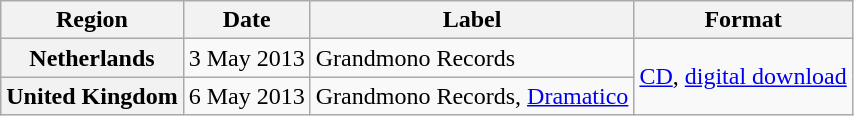<table class="wikitable plainrowheaders">
<tr>
<th scope="col">Region</th>
<th scope="col">Date</th>
<th scope="col">Label</th>
<th scope="col">Format</th>
</tr>
<tr>
<th scope="row">Netherlands</th>
<td>3 May 2013</td>
<td>Grandmono Records</td>
<td rowspan="2"><a href='#'>CD</a>, <a href='#'>digital download</a></td>
</tr>
<tr>
<th scope="row">United Kingdom</th>
<td>6 May 2013</td>
<td>Grandmono Records, <a href='#'>Dramatico</a></td>
</tr>
</table>
